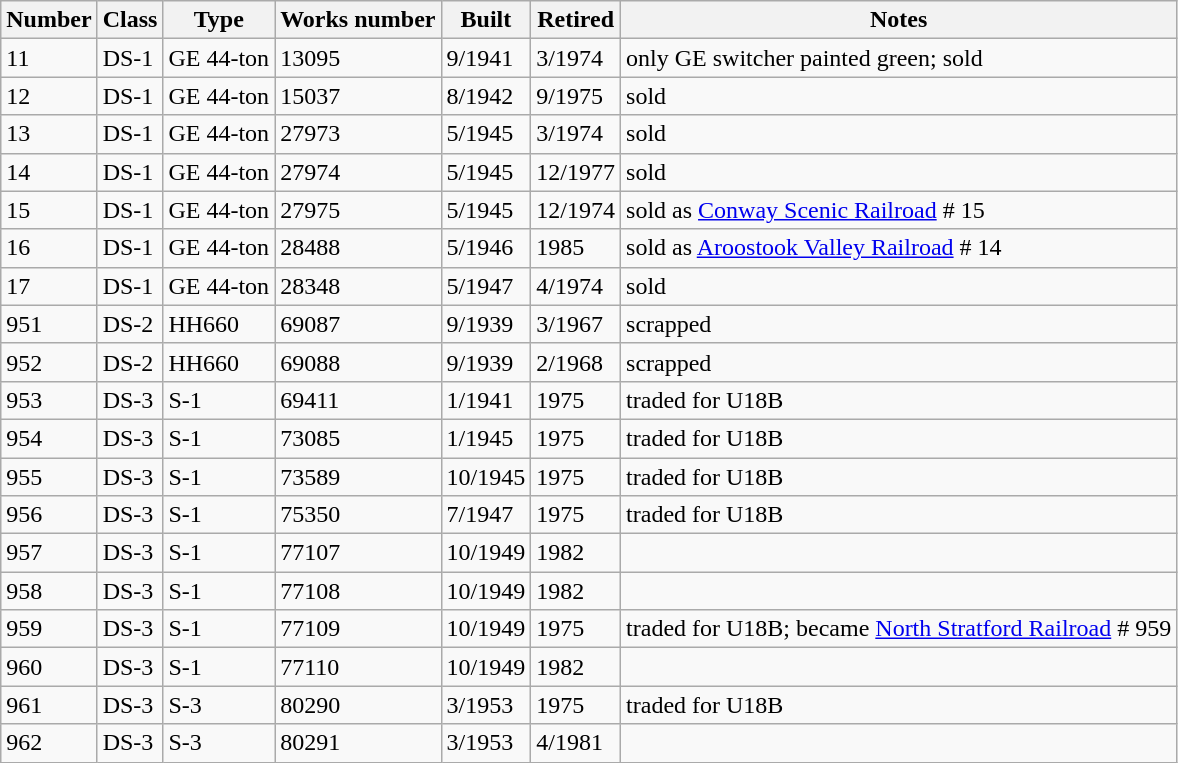<table class="wikitable">
<tr>
<th>Number</th>
<th>Class</th>
<th>Type</th>
<th>Works number</th>
<th>Built</th>
<th>Retired</th>
<th>Notes</th>
</tr>
<tr>
<td>11</td>
<td>DS-1</td>
<td>GE 44-ton</td>
<td>13095</td>
<td>9/1941</td>
<td>3/1974</td>
<td>only GE switcher painted green; sold</td>
</tr>
<tr>
<td>12</td>
<td>DS-1</td>
<td>GE 44-ton</td>
<td>15037</td>
<td>8/1942</td>
<td>9/1975</td>
<td>sold</td>
</tr>
<tr>
<td>13</td>
<td>DS-1</td>
<td>GE 44-ton</td>
<td>27973</td>
<td>5/1945</td>
<td>3/1974</td>
<td>sold</td>
</tr>
<tr>
<td>14</td>
<td>DS-1</td>
<td>GE 44-ton</td>
<td>27974</td>
<td>5/1945</td>
<td>12/1977</td>
<td>sold</td>
</tr>
<tr>
<td>15</td>
<td>DS-1</td>
<td>GE 44-ton</td>
<td>27975</td>
<td>5/1945</td>
<td>12/1974</td>
<td>sold as <a href='#'>Conway Scenic Railroad</a> # 15</td>
</tr>
<tr>
<td>16</td>
<td>DS-1</td>
<td>GE 44-ton</td>
<td>28488</td>
<td>5/1946</td>
<td>1985</td>
<td>sold as <a href='#'>Aroostook Valley Railroad</a> # 14</td>
</tr>
<tr>
<td>17</td>
<td>DS-1</td>
<td>GE 44-ton</td>
<td>28348</td>
<td>5/1947</td>
<td>4/1974</td>
<td>sold</td>
</tr>
<tr>
<td>951</td>
<td>DS-2</td>
<td>HH660</td>
<td>69087</td>
<td>9/1939</td>
<td>3/1967</td>
<td>scrapped</td>
</tr>
<tr>
<td>952</td>
<td>DS-2</td>
<td>HH660</td>
<td>69088</td>
<td>9/1939</td>
<td>2/1968</td>
<td>scrapped</td>
</tr>
<tr>
<td>953</td>
<td>DS-3</td>
<td>S-1</td>
<td>69411</td>
<td>1/1941</td>
<td>1975</td>
<td>traded for U18B</td>
</tr>
<tr>
<td>954</td>
<td>DS-3</td>
<td>S-1</td>
<td>73085</td>
<td>1/1945</td>
<td>1975</td>
<td>traded for U18B</td>
</tr>
<tr>
<td>955</td>
<td>DS-3</td>
<td>S-1</td>
<td>73589</td>
<td>10/1945</td>
<td>1975</td>
<td>traded for U18B</td>
</tr>
<tr>
<td>956</td>
<td>DS-3</td>
<td>S-1</td>
<td>75350</td>
<td>7/1947</td>
<td>1975</td>
<td>traded for U18B</td>
</tr>
<tr>
<td>957</td>
<td>DS-3</td>
<td>S-1</td>
<td>77107</td>
<td>10/1949</td>
<td>1982</td>
<td></td>
</tr>
<tr>
<td>958</td>
<td>DS-3</td>
<td>S-1</td>
<td>77108</td>
<td>10/1949</td>
<td>1982</td>
<td></td>
</tr>
<tr>
<td>959</td>
<td>DS-3</td>
<td>S-1</td>
<td>77109</td>
<td>10/1949</td>
<td>1975</td>
<td>traded for U18B; became <a href='#'>North Stratford Railroad</a> # 959</td>
</tr>
<tr>
<td>960</td>
<td>DS-3</td>
<td>S-1</td>
<td>77110</td>
<td>10/1949</td>
<td>1982</td>
<td></td>
</tr>
<tr>
<td>961</td>
<td>DS-3</td>
<td>S-3</td>
<td>80290</td>
<td>3/1953</td>
<td>1975</td>
<td>traded for U18B</td>
</tr>
<tr>
<td>962</td>
<td>DS-3</td>
<td>S-3</td>
<td>80291</td>
<td>3/1953</td>
<td>4/1981</td>
<td></td>
</tr>
</table>
